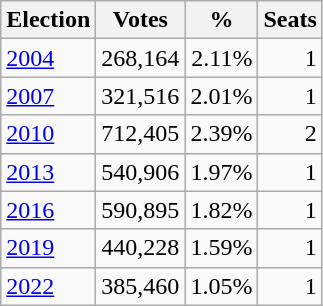<table class=wikitable style="text-align:right">
<tr>
<th>Election</th>
<th>Votes</th>
<th>%</th>
<th>Seats</th>
</tr>
<tr>
<td align=left><a href='#'>2004</a></td>
<td>268,164</td>
<td>2.11%</td>
<td>1</td>
</tr>
<tr>
<td align=left><a href='#'>2007</a></td>
<td>321,516</td>
<td>2.01%</td>
<td>1</td>
</tr>
<tr>
<td align=left><a href='#'>2010</a></td>
<td>712,405</td>
<td>2.39%</td>
<td>2</td>
</tr>
<tr>
<td align=left><a href='#'>2013</a></td>
<td>540,906</td>
<td>1.97%</td>
<td>1</td>
</tr>
<tr>
<td align=left><a href='#'>2016</a></td>
<td>590,895</td>
<td>1.82%</td>
<td>1</td>
</tr>
<tr>
<td align=left><a href='#'>2019</a></td>
<td>440,228</td>
<td>1.59%</td>
<td>1</td>
</tr>
<tr>
<td align=left><a href='#'>2022</a></td>
<td>385,460</td>
<td>1.05%</td>
<td>1</td>
</tr>
</table>
